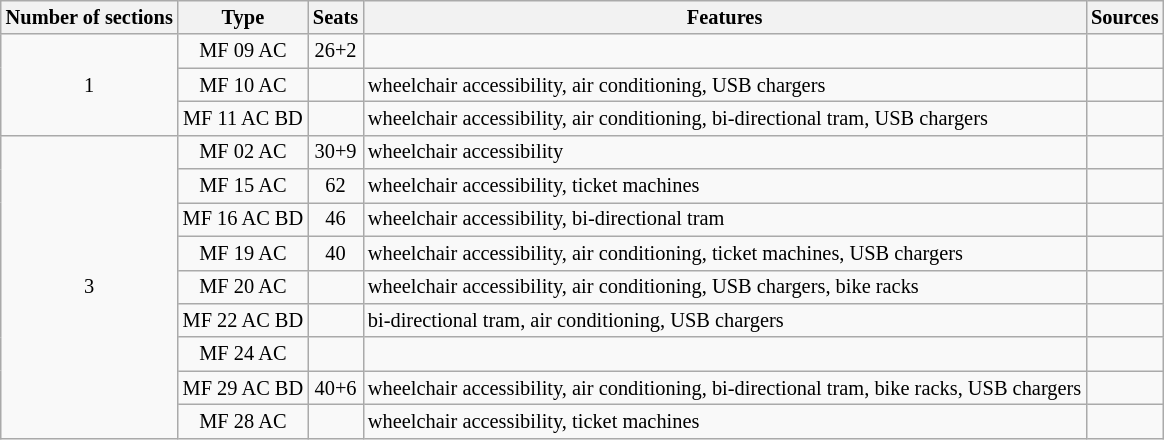<table class="wikitable sortable" style="text-align:center; font-size:85%;">
<tr>
<th>Number of sections</th>
<th>Type</th>
<th>Seats</th>
<th>Features</th>
<th>Sources</th>
</tr>
<tr>
<td rowspan="3">1</td>
<td>MF 09 AC</td>
<td>26+2</td>
<td align="left"></td>
<td></td>
</tr>
<tr>
<td>MF 10 AC</td>
<td></td>
<td align="left">wheelchair accessibility, air conditioning, USB chargers</td>
<td></td>
</tr>
<tr>
<td>MF 11 AC BD</td>
<td></td>
<td align="left">wheelchair accessibility, air conditioning, bi-directional tram, USB chargers</td>
<td></td>
</tr>
<tr>
<td rowspan="9">3</td>
<td>MF 02 AC</td>
<td>30+9</td>
<td align="left">wheelchair accessibility</td>
<td></td>
</tr>
<tr>
<td>MF 15 AC</td>
<td>62</td>
<td align="left">wheelchair accessibility, ticket machines</td>
<td></td>
</tr>
<tr>
<td>MF 16 AC BD</td>
<td>46</td>
<td align="left">wheelchair accessibility, bi-directional tram</td>
<td></td>
</tr>
<tr>
<td>MF 19 AC</td>
<td>40</td>
<td align="left">wheelchair accessibility, air conditioning, ticket machines, USB chargers</td>
<td></td>
</tr>
<tr>
<td>MF 20 AC</td>
<td></td>
<td align="left">wheelchair accessibility, air conditioning, USB chargers, bike racks</td>
<td></td>
</tr>
<tr>
<td>MF 22 AC BD</td>
<td></td>
<td align="left">bi-directional tram, air conditioning, USB chargers</td>
<td></td>
</tr>
<tr>
<td>MF 24 AC</td>
<td></td>
<td></td>
<td></td>
</tr>
<tr>
<td>MF 29 AC BD</td>
<td>40+6</td>
<td>wheelchair accessibility, air conditioning, bi-directional tram, bike racks, USB chargers</td>
<td></td>
</tr>
<tr>
<td>MF 28 AC</td>
<td></td>
<td align="left">wheelchair accessibility, ticket machines</td>
<td></td>
</tr>
</table>
